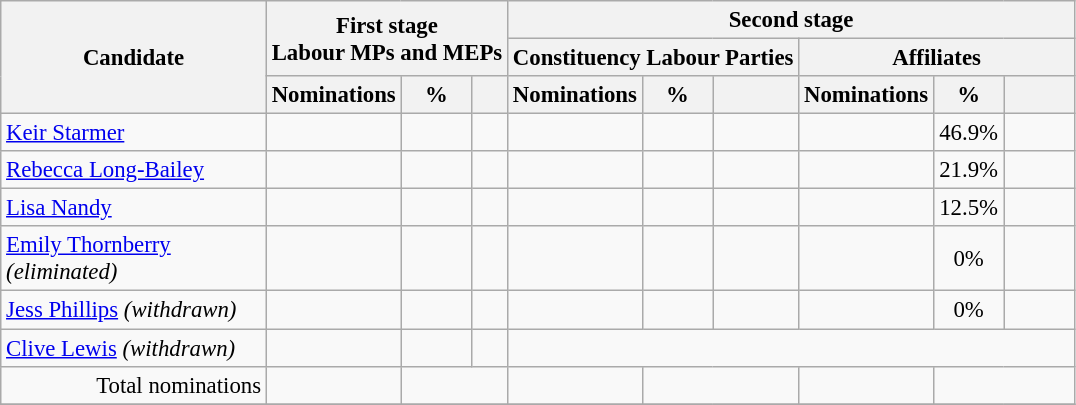<table class="wikitable" style="font-size:95%; text-align:center">
<tr>
<th scope="col" rowspan="3">Candidate</th>
<th scope="col" colspan="3" rowspan=2>First stage<br>Labour MPs and MEPs</th>
<th scope="col" colspan="6">Second stage</th>
</tr>
<tr>
<th scope="col" colspan="3">Constituency Labour Parties</th>
<th scope="col" colspan="3">Affiliates</th>
</tr>
<tr>
<th style="width: 50px">Nominations</th>
<th style="width: 40px">%</th>
<th></th>
<th style="width: 50px">Nominations</th>
<th style="width: 40px">%</th>
<th></th>
<th style="width: 50px">Nominations</th>
<th style="width: 40px">%</th>
<th style="width: 40px"></th>
</tr>
<tr>
<td style="width: 170px; text-align:left"><a href='#'>Keir Starmer</a></td>
<td></td>
<td></td>
<td></td>
<td></td>
<td></td>
<td></td>
<td></td>
<td>46.9%</td>
<td></td>
</tr>
<tr>
<td style="width: 170px; text-align:left"><a href='#'>Rebecca Long-Bailey</a></td>
<td></td>
<td></td>
<td></td>
<td></td>
<td></td>
<td></td>
<td></td>
<td>21.9%</td>
<td></td>
</tr>
<tr>
<td style="width: 170px; text-align:left"><a href='#'>Lisa Nandy</a></td>
<td></td>
<td></td>
<td></td>
<td></td>
<td></td>
<td></td>
<td></td>
<td>12.5%</td>
<td></td>
</tr>
<tr>
<td style="width: 170px; text-align:left"><a href='#'>Emily Thornberry</a> <em>(eliminated)</em></td>
<td></td>
<td></td>
<td></td>
<td></td>
<td></td>
<td></td>
<td></td>
<td>0%</td>
<td></td>
</tr>
<tr>
<td style="width: 170px; text-align:left"><a href='#'>Jess Phillips</a> <em>(withdrawn)</em></td>
<td></td>
<td></td>
<td></td>
<td></td>
<td></td>
<td></td>
<td></td>
<td>0%</td>
<td></td>
</tr>
<tr>
<td style="width: 170px; text-align:left"><a href='#'>Clive Lewis</a> <em>(withdrawn)</em></td>
<td></td>
<td></td>
<td></td>
<td colspan=6 ></td>
</tr>
<tr>
<td style="text-align:right;">Total nominations</td>
<td></td>
<td colspan=2></td>
<td></td>
<td colspan=2></td>
<td></td>
<td colspan=2><br></td>
</tr>
<tr>
</tr>
</table>
